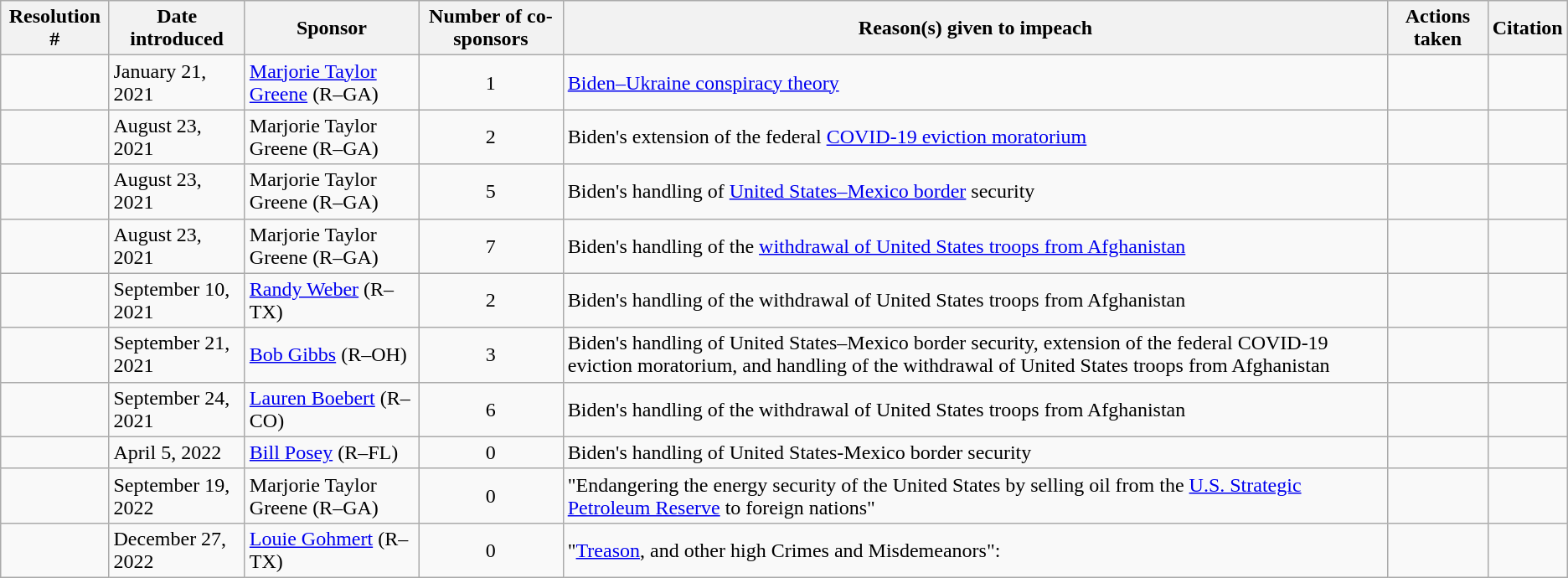<table class=wikitable>
<tr>
<th>Resolution #</th>
<th>Date introduced</th>
<th>Sponsor</th>
<th>Number of co-sponsors</th>
<th>Reason(s) given to impeach</th>
<th>Actions taken</th>
<th>Citation</th>
</tr>
<tr>
<td></td>
<td>January 21, 2021</td>
<td><a href='#'>Marjorie Taylor Greene</a> (R–GA)</td>
<td style="text-align: center">1</td>
<td><a href='#'>Biden–Ukraine conspiracy theory</a></td>
<td></td>
<td></td>
</tr>
<tr>
<td></td>
<td>August 23, 2021</td>
<td>Marjorie Taylor Greene (R–GA)</td>
<td style="text-align: center">2</td>
<td>Biden's extension of the federal <a href='#'>COVID-19 eviction moratorium</a></td>
<td></td>
<td></td>
</tr>
<tr>
<td></td>
<td>August 23, 2021</td>
<td>Marjorie Taylor Greene (R–GA)</td>
<td style="text-align: center">5</td>
<td>Biden's handling of <a href='#'>United States–Mexico border</a> security</td>
<td></td>
<td></td>
</tr>
<tr>
<td></td>
<td>August 23, 2021</td>
<td>Marjorie Taylor Greene (R–GA)</td>
<td style="text-align: center">7</td>
<td>Biden's handling of the <a href='#'>withdrawal of United States troops from Afghanistan</a></td>
<td></td>
<td></td>
</tr>
<tr>
<td></td>
<td>September 10, 2021</td>
<td><a href='#'>Randy Weber</a> (R–TX)</td>
<td style="text-align: center">2</td>
<td>Biden's handling of the withdrawal of United States troops from Afghanistan</td>
<td></td>
<td></td>
</tr>
<tr>
<td></td>
<td>September 21, 2021</td>
<td><a href='#'>Bob Gibbs</a> (R–OH)</td>
<td style="text-align: center">3</td>
<td>Biden's handling of United States–Mexico border security, extension of the federal COVID-19 eviction moratorium, and handling of the withdrawal of United States troops from Afghanistan</td>
<td></td>
<td></td>
</tr>
<tr>
<td></td>
<td>September 24, 2021</td>
<td><a href='#'>Lauren Boebert</a> (R–CO)</td>
<td style="text-align: center">6</td>
<td>Biden's handling of the withdrawal of United States troops from Afghanistan</td>
<td></td>
<td></td>
</tr>
<tr>
<td></td>
<td>April 5, 2022</td>
<td><a href='#'>Bill Posey</a> (R–FL)</td>
<td style="text-align: center">0</td>
<td>Biden's handling of United States-Mexico border security</td>
<td></td>
<td></td>
</tr>
<tr>
<td></td>
<td>September 19, 2022</td>
<td>Marjorie Taylor Greene (R–GA)</td>
<td style="text-align: center">0</td>
<td>"Endangering the energy security of the United States by selling oil from the <a href='#'>U.S. Strategic Petroleum Reserve</a> to foreign nations"</td>
<td></td>
<td></td>
</tr>
<tr>
<td></td>
<td>December 27, 2022</td>
<td><a href='#'>Louie Gohmert</a> (R–TX)</td>
<td style="text-align: center">0</td>
<td>"<a href='#'>Treason</a>, and other high Crimes and Misdemeanors":<br></td>
<td></td>
<td></td>
</tr>
</table>
